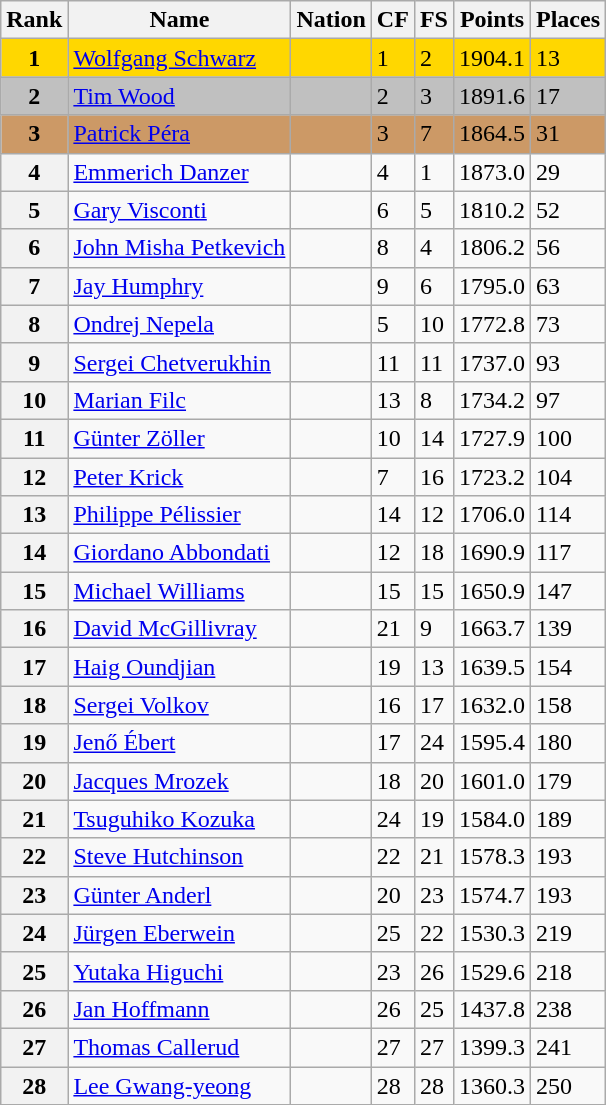<table class="wikitable">
<tr>
<th>Rank</th>
<th>Name</th>
<th>Nation</th>
<th>CF</th>
<th>FS</th>
<th>Points</th>
<th>Places</th>
</tr>
<tr bgcolor="gold">
<td align="center"><strong>1</strong></td>
<td><a href='#'>Wolfgang Schwarz</a></td>
<td></td>
<td>1</td>
<td>2</td>
<td>1904.1</td>
<td>13</td>
</tr>
<tr bgcolor="silver">
<td align="center"><strong>2</strong></td>
<td><a href='#'>Tim Wood</a></td>
<td></td>
<td>2</td>
<td>3</td>
<td>1891.6</td>
<td>17</td>
</tr>
<tr bgcolor="cc9966">
<td align="center"><strong>3</strong></td>
<td><a href='#'>Patrick Péra</a></td>
<td></td>
<td>3</td>
<td>7</td>
<td>1864.5</td>
<td>31</td>
</tr>
<tr>
<th>4</th>
<td><a href='#'>Emmerich Danzer</a></td>
<td></td>
<td>4</td>
<td>1</td>
<td>1873.0</td>
<td>29</td>
</tr>
<tr>
<th>5</th>
<td><a href='#'>Gary Visconti</a></td>
<td></td>
<td>6</td>
<td>5</td>
<td>1810.2</td>
<td>52</td>
</tr>
<tr>
<th>6</th>
<td><a href='#'>John Misha Petkevich</a></td>
<td></td>
<td>8</td>
<td>4</td>
<td>1806.2</td>
<td>56</td>
</tr>
<tr>
<th>7</th>
<td><a href='#'>Jay Humphry</a></td>
<td></td>
<td>9</td>
<td>6</td>
<td>1795.0</td>
<td>63</td>
</tr>
<tr>
<th>8</th>
<td><a href='#'>Ondrej Nepela</a></td>
<td></td>
<td>5</td>
<td>10</td>
<td>1772.8</td>
<td>73</td>
</tr>
<tr>
<th>9</th>
<td><a href='#'>Sergei Chetverukhin</a></td>
<td></td>
<td>11</td>
<td>11</td>
<td>1737.0</td>
<td>93</td>
</tr>
<tr>
<th>10</th>
<td><a href='#'>Marian Filc</a></td>
<td></td>
<td>13</td>
<td>8</td>
<td>1734.2</td>
<td>97</td>
</tr>
<tr>
<th>11</th>
<td><a href='#'>Günter Zöller</a></td>
<td></td>
<td>10</td>
<td>14</td>
<td>1727.9</td>
<td>100</td>
</tr>
<tr>
<th>12</th>
<td><a href='#'>Peter Krick</a></td>
<td></td>
<td>7</td>
<td>16</td>
<td>1723.2</td>
<td>104</td>
</tr>
<tr>
<th>13</th>
<td><a href='#'>Philippe Pélissier</a></td>
<td></td>
<td>14</td>
<td>12</td>
<td>1706.0</td>
<td>114</td>
</tr>
<tr>
<th>14</th>
<td><a href='#'>Giordano Abbondati</a></td>
<td></td>
<td>12</td>
<td>18</td>
<td>1690.9</td>
<td>117</td>
</tr>
<tr>
<th>15</th>
<td><a href='#'>Michael Williams</a></td>
<td></td>
<td>15</td>
<td>15</td>
<td>1650.9</td>
<td>147</td>
</tr>
<tr>
<th>16</th>
<td><a href='#'>David McGillivray</a></td>
<td></td>
<td>21</td>
<td>9</td>
<td>1663.7</td>
<td>139</td>
</tr>
<tr>
<th>17</th>
<td><a href='#'>Haig Oundjian</a></td>
<td></td>
<td>19</td>
<td>13</td>
<td>1639.5</td>
<td>154</td>
</tr>
<tr>
<th>18</th>
<td><a href='#'>Sergei Volkov</a></td>
<td></td>
<td>16</td>
<td>17</td>
<td>1632.0</td>
<td>158</td>
</tr>
<tr>
<th>19</th>
<td><a href='#'>Jenő Ébert</a></td>
<td></td>
<td>17</td>
<td>24</td>
<td>1595.4</td>
<td>180</td>
</tr>
<tr>
<th>20</th>
<td><a href='#'>Jacques Mrozek</a></td>
<td></td>
<td>18</td>
<td>20</td>
<td>1601.0</td>
<td>179</td>
</tr>
<tr>
<th>21</th>
<td><a href='#'>Tsuguhiko Kozuka</a></td>
<td></td>
<td>24</td>
<td>19</td>
<td>1584.0</td>
<td>189</td>
</tr>
<tr>
<th>22</th>
<td><a href='#'>Steve Hutchinson</a></td>
<td></td>
<td>22</td>
<td>21</td>
<td>1578.3</td>
<td>193</td>
</tr>
<tr>
<th>23</th>
<td><a href='#'>Günter Anderl</a></td>
<td></td>
<td>20</td>
<td>23</td>
<td>1574.7</td>
<td>193</td>
</tr>
<tr>
<th>24</th>
<td><a href='#'>Jürgen Eberwein</a></td>
<td></td>
<td>25</td>
<td>22</td>
<td>1530.3</td>
<td>219</td>
</tr>
<tr>
<th>25</th>
<td><a href='#'>Yutaka Higuchi</a></td>
<td></td>
<td>23</td>
<td>26</td>
<td>1529.6</td>
<td>218</td>
</tr>
<tr>
<th>26</th>
<td><a href='#'>Jan Hoffmann</a></td>
<td></td>
<td>26</td>
<td>25</td>
<td>1437.8</td>
<td>238</td>
</tr>
<tr>
<th>27</th>
<td><a href='#'>Thomas Callerud</a></td>
<td></td>
<td>27</td>
<td>27</td>
<td>1399.3</td>
<td>241</td>
</tr>
<tr>
<th>28</th>
<td><a href='#'>Lee Gwang-yeong</a></td>
<td></td>
<td>28</td>
<td>28</td>
<td>1360.3</td>
<td>250</td>
</tr>
</table>
